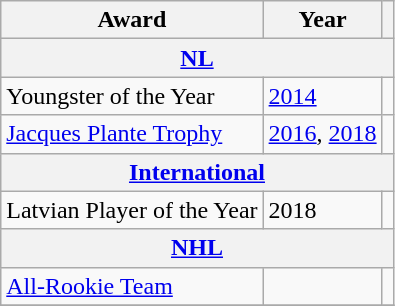<table class="wikitable">
<tr>
<th>Award</th>
<th>Year</th>
<th></th>
</tr>
<tr>
<th colspan="3"><a href='#'>NL</a></th>
</tr>
<tr>
<td>Youngster of the Year</td>
<td><a href='#'>2014</a></td>
<td></td>
</tr>
<tr>
<td><a href='#'>Jacques Plante Trophy</a></td>
<td><a href='#'>2016</a>, <a href='#'>2018</a></td>
<td></td>
</tr>
<tr>
<th colspan="3"><a href='#'>International</a></th>
</tr>
<tr>
<td>Latvian Player of the Year</td>
<td>2018</td>
<td></td>
</tr>
<tr>
<th colspan="3"><a href='#'>NHL</a></th>
</tr>
<tr>
<td><a href='#'>All-Rookie Team</a></td>
<td></td>
<td></td>
</tr>
<tr>
</tr>
</table>
